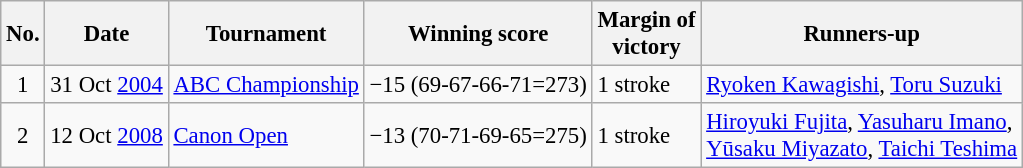<table class="wikitable" style="font-size:95%;">
<tr>
<th>No.</th>
<th>Date</th>
<th>Tournament</th>
<th>Winning score</th>
<th>Margin of<br>victory</th>
<th>Runners-up</th>
</tr>
<tr>
<td align=center>1</td>
<td align=right>31 Oct <a href='#'>2004</a></td>
<td><a href='#'>ABC Championship</a></td>
<td>−15 (69-67-66-71=273)</td>
<td>1 stroke</td>
<td> <a href='#'>Ryoken Kawagishi</a>,  <a href='#'>Toru Suzuki</a></td>
</tr>
<tr>
<td align=center>2</td>
<td align=right>12 Oct <a href='#'>2008</a></td>
<td><a href='#'>Canon Open</a></td>
<td>−13 (70-71-69-65=275)</td>
<td>1 stroke</td>
<td> <a href='#'>Hiroyuki Fujita</a>,  <a href='#'>Yasuharu Imano</a>,<br> <a href='#'>Yūsaku Miyazato</a>,  <a href='#'>Taichi Teshima</a></td>
</tr>
</table>
